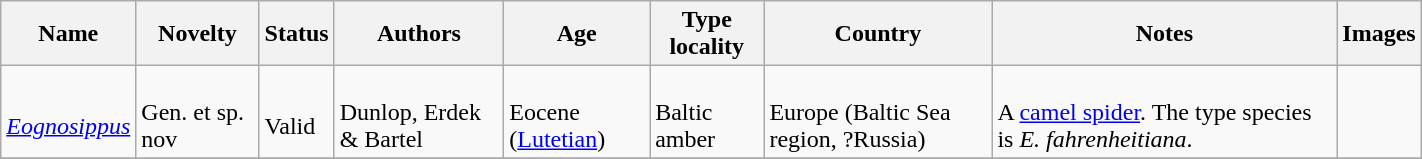<table class="wikitable sortable" align="center" width="75%">
<tr>
<th>Name</th>
<th>Novelty</th>
<th>Status</th>
<th>Authors</th>
<th>Age</th>
<th>Type locality</th>
<th>Country</th>
<th>Notes</th>
<th>Images</th>
</tr>
<tr>
<td><br><em><a href='#'>Eognosippus</a></em></td>
<td><br>Gen. et sp. nov</td>
<td><br>Valid</td>
<td><br>Dunlop, Erdek & Bartel</td>
<td><br>Eocene (<a href='#'>Lutetian</a>)</td>
<td><br>Baltic amber</td>
<td><br>Europe (Baltic Sea region, ?Russia)</td>
<td><br>A <a href='#'>camel spider</a>. The type species is <em>E. fahrenheitiana</em>.</td>
<td></td>
</tr>
<tr>
</tr>
</table>
